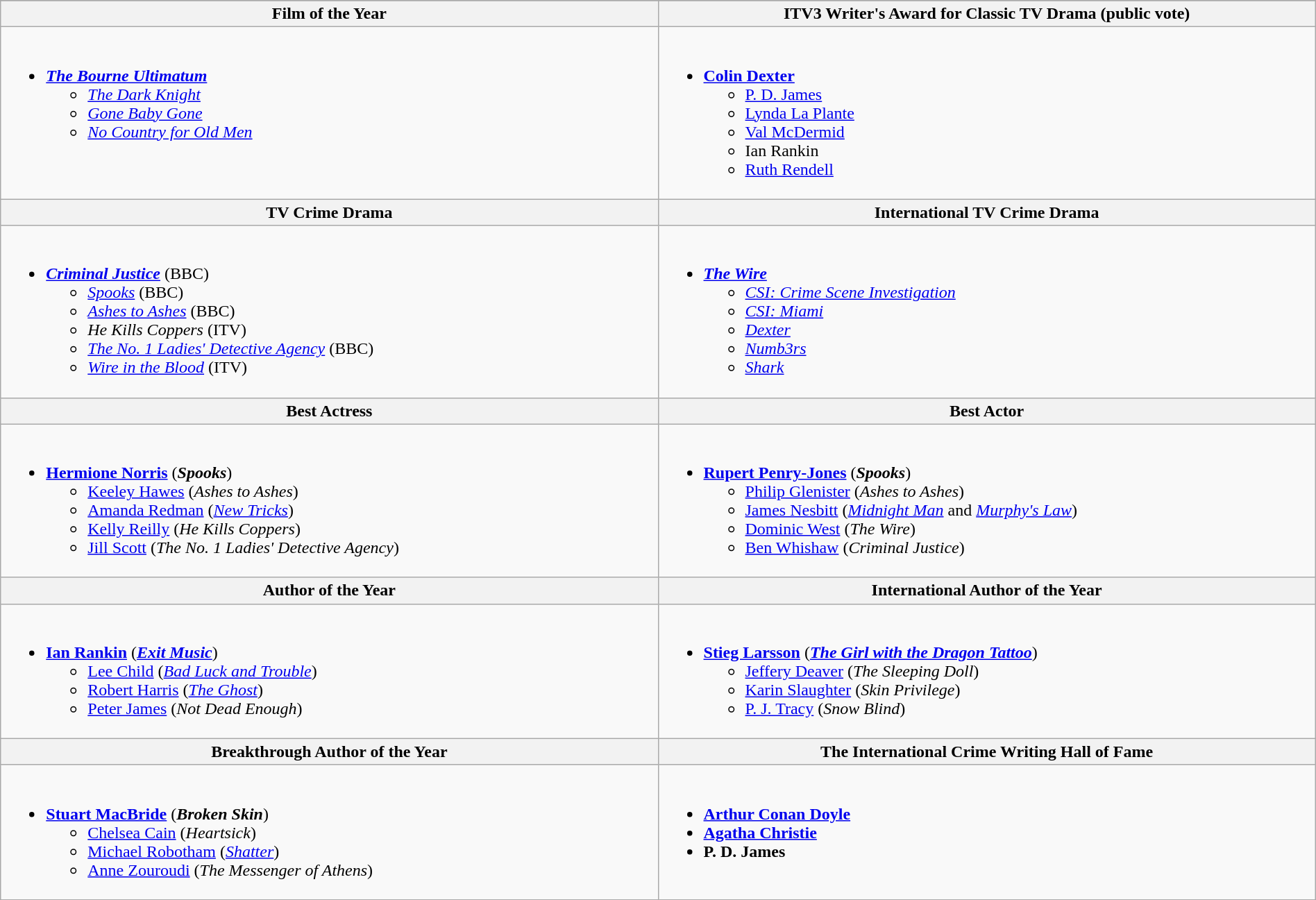<table class="wikitable" width="100%">
<tr>
</tr>
<tr>
<th width="50%">Film of the Year</th>
<th width="50%">ITV3 Writer's Award for Classic TV Drama (public vote)</th>
</tr>
<tr>
<td valign="top"><br><ul><li><strong><em><a href='#'>The Bourne Ultimatum</a></em></strong><ul><li><em><a href='#'>The Dark Knight</a></em></li><li><em><a href='#'>Gone Baby Gone</a></em></li><li><em><a href='#'>No Country for Old Men</a></em></li></ul></li></ul></td>
<td valign="top"><br><ul><li><strong><a href='#'>Colin Dexter</a></strong><ul><li><a href='#'>P. D. James</a></li><li><a href='#'>Lynda La Plante</a></li><li><a href='#'>Val McDermid</a></li><li>Ian Rankin</li><li><a href='#'>Ruth Rendell</a></li></ul></li></ul></td>
</tr>
<tr>
<th width="50%">TV Crime Drama</th>
<th width="50%">International TV Crime Drama</th>
</tr>
<tr>
<td valign="top"><br><ul><li><strong><em><a href='#'>Criminal Justice</a></em></strong> (BBC)<ul><li><em><a href='#'>Spooks</a></em> (BBC)</li><li><em><a href='#'>Ashes to Ashes</a></em> (BBC)</li><li><em>He Kills Coppers</em> (ITV)</li><li><em><a href='#'>The No. 1 Ladies' Detective Agency</a></em> (BBC)</li><li><em><a href='#'>Wire in the Blood</a></em> (ITV)</li></ul></li></ul></td>
<td valign="top"><br><ul><li><strong><em><a href='#'>The Wire</a></em></strong><ul><li><em><a href='#'>CSI: Crime Scene Investigation</a></em></li><li><em><a href='#'>CSI: Miami</a></em></li><li><em><a href='#'>Dexter</a></em></li><li><em><a href='#'>Numb3rs</a></em></li><li><em><a href='#'>Shark</a></em></li></ul></li></ul></td>
</tr>
<tr>
<th width="50%">Best Actress</th>
<th width="50%">Best Actor</th>
</tr>
<tr>
<td valign="top"><br><ul><li><strong><a href='#'>Hermione Norris</a></strong> (<strong><em>Spooks</em></strong>)<ul><li><a href='#'>Keeley Hawes</a> (<em>Ashes to Ashes</em>)</li><li><a href='#'>Amanda Redman</a> (<em><a href='#'>New Tricks</a></em>)</li><li><a href='#'>Kelly Reilly</a> (<em>He Kills Coppers</em>)</li><li><a href='#'>Jill Scott</a> (<em>The No. 1 Ladies' Detective Agency</em>)</li></ul></li></ul></td>
<td valign="top"><br><ul><li><strong><a href='#'>Rupert Penry-Jones</a></strong> (<strong><em>Spooks</em></strong>)<ul><li><a href='#'>Philip Glenister</a> (<em>Ashes to Ashes</em>)</li><li><a href='#'>James Nesbitt</a> (<em><a href='#'>Midnight Man</a></em> and <em><a href='#'>Murphy's Law</a></em>)</li><li><a href='#'>Dominic West</a> (<em>The Wire</em>)</li><li><a href='#'>Ben Whishaw</a> (<em>Criminal Justice</em>)</li></ul></li></ul></td>
</tr>
<tr>
<th width="50%">Author of the Year</th>
<th width="50%">International Author of the Year</th>
</tr>
<tr>
<td valign="top"><br><ul><li><strong><a href='#'>Ian Rankin</a></strong> (<strong><em><a href='#'>Exit Music</a></em></strong>)<ul><li><a href='#'>Lee Child</a> (<em><a href='#'>Bad Luck and Trouble</a></em>)</li><li><a href='#'>Robert Harris</a> (<em><a href='#'>The Ghost</a></em>)</li><li><a href='#'>Peter James</a> (<em>Not Dead Enough</em>)</li></ul></li></ul></td>
<td valign="top"><br><ul><li><strong><a href='#'>Stieg Larsson</a></strong> (<strong><em><a href='#'>The Girl with the Dragon Tattoo</a></em></strong>)<ul><li><a href='#'>Jeffery Deaver</a> (<em>The Sleeping Doll</em>)</li><li><a href='#'>Karin Slaughter</a> (<em>Skin Privilege</em>)</li><li><a href='#'>P. J. Tracy</a> (<em>Snow Blind</em>)</li></ul></li></ul></td>
</tr>
<tr>
<th width="50%">Breakthrough Author of the Year</th>
<th width="50%">The International Crime Writing Hall of Fame</th>
</tr>
<tr>
<td valign="top"><br><ul><li><strong><a href='#'>Stuart MacBride</a></strong> (<strong><em>Broken Skin</em></strong>)<ul><li><a href='#'>Chelsea Cain</a> (<em>Heartsick</em>)</li><li><a href='#'>Michael Robotham</a> (<em><a href='#'>Shatter</a></em>)</li><li><a href='#'>Anne Zouroudi</a> (<em>The Messenger of Athens</em>)</li></ul></li></ul></td>
<td valign="top"><br><ul><li><strong><a href='#'>Arthur Conan Doyle</a></strong></li><li><strong><a href='#'>Agatha Christie</a></strong></li><li><strong>P. D. James</strong></li></ul></td>
</tr>
</table>
